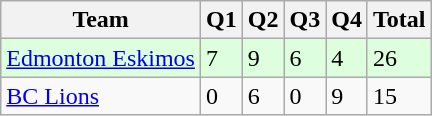<table class="wikitable">
<tr>
<th>Team</th>
<th>Q1</th>
<th>Q2</th>
<th>Q3</th>
<th>Q4</th>
<th>Total</th>
</tr>
<tr style="background-color:#ddffdd">
<td><a href='#'>Edmonton Eskimos</a></td>
<td>7</td>
<td>9</td>
<td>6</td>
<td>4</td>
<td>26</td>
</tr>
<tr>
<td><a href='#'>BC Lions</a></td>
<td>0</td>
<td>6</td>
<td>0</td>
<td>9</td>
<td>15</td>
</tr>
</table>
